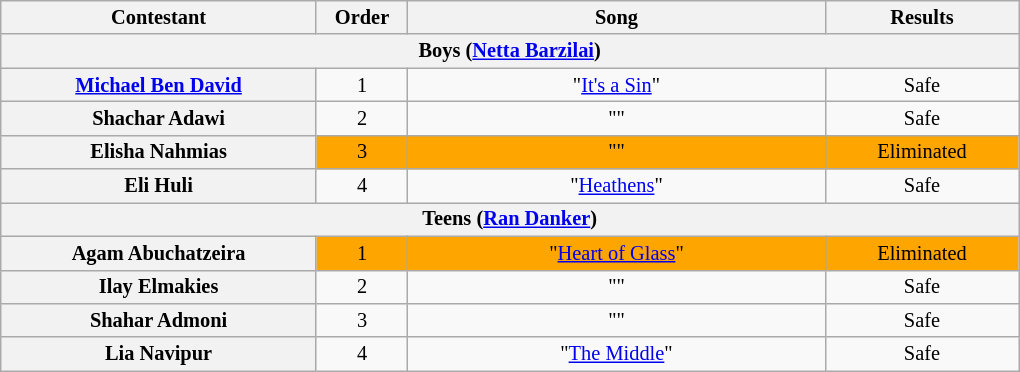<table class="wikitable" style="text-align:center; font-size:85%">
<tr>
<th style="width:15em" scope="col">Contestant</th>
<th style="width:4em" scope="col">Order</th>
<th style="width:20em" scope="col">Song</th>
<th style="width:9em" scope="col">Results</th>
</tr>
<tr>
<th colspan="4">Boys (<a href='#'>Netta Barzilai</a>)</th>
</tr>
<tr>
<th scope="row"><a href='#'>Michael Ben David</a></th>
<td>1</td>
<td>"<a href='#'>It's a Sin</a>"</td>
<td>Safe</td>
</tr>
<tr>
<th scope="row">Shachar Adawi</th>
<td>2</td>
<td>""</td>
<td>Safe</td>
</tr>
<tr>
<th scope="row">Elisha Nahmias</th>
<td style="background:orange;">3</td>
<td style="background:orange;">""</td>
<td style="background:orange;">Eliminated</td>
</tr>
<tr>
<th scope="row">Eli Huli</th>
<td>4</td>
<td>"<a href='#'>Heathens</a>"</td>
<td>Safe</td>
</tr>
<tr>
<th colspan="4">Teens (<a href='#'>Ran Danker</a>)</th>
</tr>
<tr>
<th scope="row">Agam Abuchatzeira</th>
<td style="background:orange;">1</td>
<td style="background:orange;">"<a href='#'>Heart of Glass</a>"</td>
<td style="background:orange;">Eliminated</td>
</tr>
<tr>
<th scope="row">Ilay Elmakies</th>
<td>2</td>
<td>""</td>
<td>Safe</td>
</tr>
<tr>
<th scope="row">Shahar Admoni</th>
<td>3</td>
<td>""</td>
<td>Safe</td>
</tr>
<tr>
<th scope="row">Lia Navipur</th>
<td>4</td>
<td>"<a href='#'>The Middle</a>"</td>
<td>Safe</td>
</tr>
</table>
